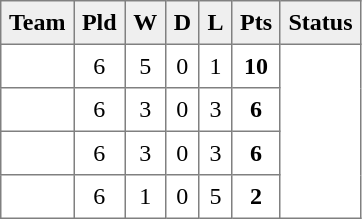<table style=border-collapse:collapse border=1 cellspacing=0 cellpadding=5>
<tr align=center bgcolor=#efefef>
<th>Team</th>
<th>Pld</th>
<th>W</th>
<th>D</th>
<th>L</th>
<th>Pts</th>
<th>Status</th>
</tr>
<tr align=center style="background:#FFFFFF;">
<td style="text-align:left;"> </td>
<td>6</td>
<td>5</td>
<td>0</td>
<td>1</td>
<td><strong>10</strong></td>
<td rowspan=4></td>
</tr>
<tr align=center style="background:#FFFFFF;">
<td style="text-align:left;"> </td>
<td>6</td>
<td>3</td>
<td>0</td>
<td>3</td>
<td><strong>6</strong></td>
</tr>
<tr align=center style="background:#FFFFFF;">
<td style="text-align:left;"> </td>
<td>6</td>
<td>3</td>
<td>0</td>
<td>3</td>
<td><strong>6</strong></td>
</tr>
<tr align=center style="background:#FFFFFF;">
<td style="text-align:left;"> </td>
<td>6</td>
<td>1</td>
<td>0</td>
<td>5</td>
<td><strong>2</strong></td>
</tr>
</table>
